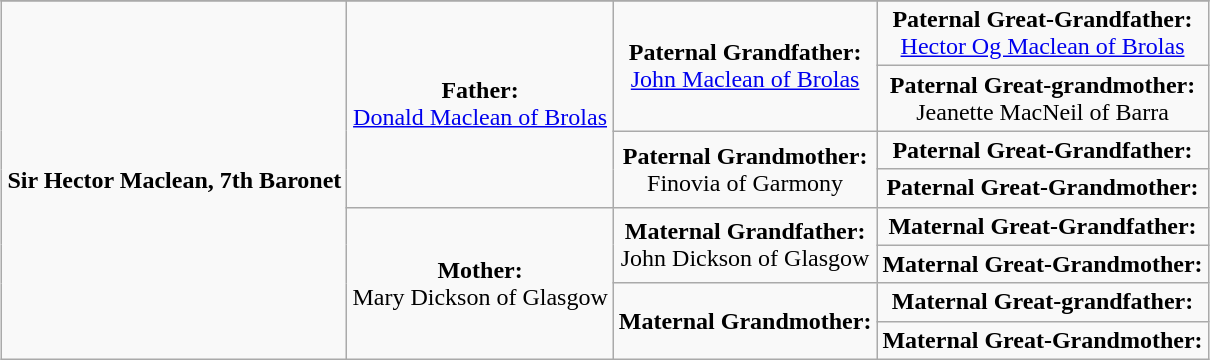<table class="wikitable"  style="margin:1em auto;">
<tr>
</tr>
<tr>
<td rowspan="8" align="center"><strong>Sir Hector Maclean, 7th Baronet</strong></td>
<td rowspan="4" align="center"><strong>Father:</strong><br><a href='#'>Donald Maclean of Brolas</a></td>
<td rowspan="2" align="center"><strong>Paternal Grandfather:</strong><br><a href='#'>John Maclean of Brolas</a></td>
<td align="center"><strong>Paternal Great-Grandfather:</strong><br><a href='#'>Hector Og Maclean of Brolas</a></td>
</tr>
<tr>
<td align="center"><strong>Paternal Great-grandmother:</strong><br>Jeanette MacNeil of Barra</td>
</tr>
<tr>
<td rowspan="2" align="center"><strong>Paternal Grandmother:</strong><br>Finovia of Garmony</td>
<td align="center"><strong>Paternal Great-Grandfather:</strong><br></td>
</tr>
<tr>
<td align="center"><strong>Paternal Great-Grandmother:</strong><br></td>
</tr>
<tr>
<td rowspan="4" align="center"><strong>Mother:</strong><br>Mary Dickson of Glasgow</td>
<td rowspan="2" align="center"><strong>Maternal Grandfather:</strong><br>John Dickson of Glasgow</td>
<td align="center"><strong>Maternal Great-Grandfather:</strong><br></td>
</tr>
<tr>
<td align="center"><strong>Maternal Great-Grandmother:</strong><br></td>
</tr>
<tr>
<td rowspan="2" align="center"><strong>Maternal Grandmother:</strong><br></td>
<td align="center"><strong>Maternal Great-grandfather:</strong><br></td>
</tr>
<tr>
<td align="center"><strong>Maternal Great-Grandmother:</strong><br></td>
</tr>
</table>
